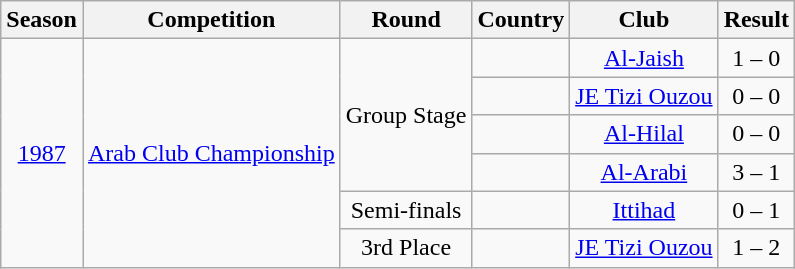<table class="wikitable" style="text-align: center;">
<tr>
<th>Season</th>
<th>Competition</th>
<th>Round</th>
<th>Country</th>
<th>Club</th>
<th>Result</th>
</tr>
<tr>
<td rowspan="6"><a href='#'>1987</a></td>
<td rowspan="6"><a href='#'>Arab Club Championship</a></td>
<td rowspan="4">Group Stage</td>
<td></td>
<td><a href='#'>Al-Jaish</a></td>
<td>1 – 0</td>
</tr>
<tr>
<td></td>
<td><a href='#'>JE Tizi Ouzou</a></td>
<td>0 – 0</td>
</tr>
<tr>
<td></td>
<td><a href='#'>Al-Hilal</a></td>
<td>0 – 0</td>
</tr>
<tr>
<td></td>
<td><a href='#'>Al-Arabi</a></td>
<td>3 – 1</td>
</tr>
<tr>
<td>Semi-finals</td>
<td></td>
<td><a href='#'>Ittihad</a></td>
<td>0 – 1</td>
</tr>
<tr>
<td>3rd Place</td>
<td></td>
<td><a href='#'>JE Tizi Ouzou</a></td>
<td>1 – 2</td>
</tr>
</table>
